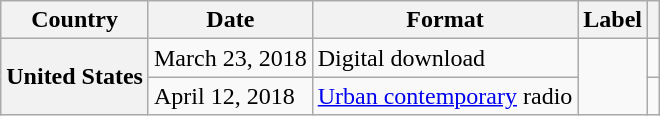<table class="wikitable plainrowheaders">
<tr>
<th scope="col">Country</th>
<th scope="col">Date</th>
<th scope="col">Format</th>
<th scope="col">Label</th>
<th scope="col"></th>
</tr>
<tr>
<th scope="row" rowspan="2">United States</th>
<td>March 23, 2018</td>
<td>Digital download</td>
<td rowspan="2"></td>
<td></td>
</tr>
<tr>
<td>April 12, 2018</td>
<td><a href='#'>Urban contemporary</a> radio</td>
<td></td>
</tr>
</table>
